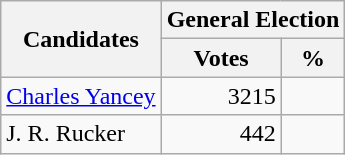<table class=wikitable>
<tr>
<th colspan=1 rowspan=2><strong>Candidates</strong></th>
<th colspan=2><strong>General Election</strong></th>
</tr>
<tr>
<th>Votes</th>
<th>%</th>
</tr>
<tr>
<td><a href='#'>Charles Yancey</a></td>
<td align="right">3215</td>
<td align="right"></td>
</tr>
<tr>
<td>J. R. Rucker</td>
<td align="right">442</td>
<td align="right"></td>
</tr>
</table>
